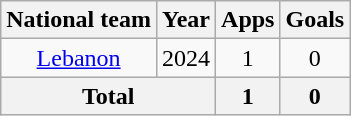<table class="wikitable" style="text-align:center">
<tr>
<th>National team</th>
<th>Year</th>
<th>Apps</th>
<th>Goals</th>
</tr>
<tr>
<td rowspan="1"><a href='#'>Lebanon</a></td>
<td>2024</td>
<td>1</td>
<td>0</td>
</tr>
<tr>
<th colspan="2">Total</th>
<th>1</th>
<th>0</th>
</tr>
</table>
